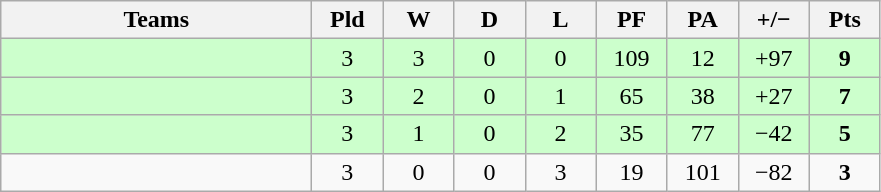<table class="wikitable" style="text-align: center;">
<tr>
<th width="200">Teams</th>
<th width="40">Pld</th>
<th width="40">W</th>
<th width="40">D</th>
<th width="40">L</th>
<th width="40">PF</th>
<th width="40">PA</th>
<th width="40">+/−</th>
<th width="40">Pts</th>
</tr>
<tr style="background:#cfc; width:20px;">
<td align=left></td>
<td>3</td>
<td>3</td>
<td>0</td>
<td>0</td>
<td>109</td>
<td>12</td>
<td>+97</td>
<td><strong>9</strong></td>
</tr>
<tr style="background:#cfc; width:20px;">
<td align=left></td>
<td>3</td>
<td>2</td>
<td>0</td>
<td>1</td>
<td>65</td>
<td>38</td>
<td>+27</td>
<td><strong>7</strong></td>
</tr>
<tr style="background:#cfc; width:20px;">
<td align=left></td>
<td>3</td>
<td>1</td>
<td>0</td>
<td>2</td>
<td>35</td>
<td>77</td>
<td>−42</td>
<td><strong>5</strong></td>
</tr>
<tr>
<td align=left></td>
<td>3</td>
<td>0</td>
<td>0</td>
<td>3</td>
<td>19</td>
<td>101</td>
<td>−82</td>
<td><strong>3</strong></td>
</tr>
</table>
